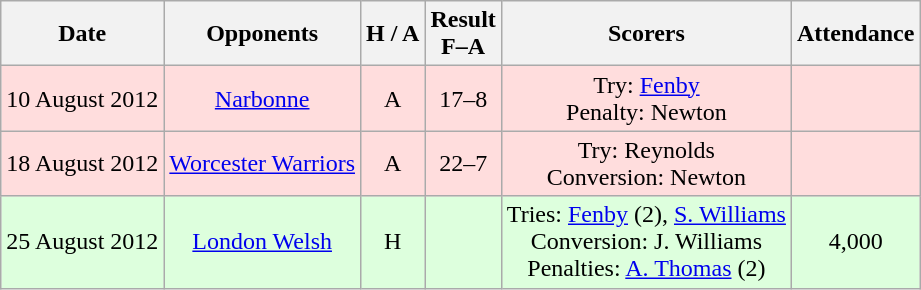<table class="wikitable" style="text-align:center">
<tr>
<th>Date</th>
<th>Opponents</th>
<th>H / A</th>
<th>Result<br>F–A</th>
<th>Scorers</th>
<th>Attendance</th>
</tr>
<tr bgcolor="ffdddd">
<td>10 August 2012</td>
<td><a href='#'>Narbonne</a></td>
<td>A</td>
<td>17–8</td>
<td>Try: <a href='#'>Fenby</a> <br> Penalty: Newton</td>
<td></td>
</tr>
<tr bgcolor="ffdddd">
<td>18 August 2012</td>
<td><a href='#'>Worcester Warriors</a></td>
<td>A</td>
<td>22–7</td>
<td>Try: Reynolds <br> Conversion: Newton</td>
<td></td>
</tr>
<tr bgcolor="ddffdd">
<td>25 August 2012</td>
<td><a href='#'>London Welsh</a></td>
<td>H</td>
<td></td>
<td>Tries: <a href='#'>Fenby</a> (2), <a href='#'>S. Williams</a> <br> Conversion: J. Williams <br> Penalties: <a href='#'>A. Thomas</a> (2)</td>
<td>4,000</td>
</tr>
</table>
